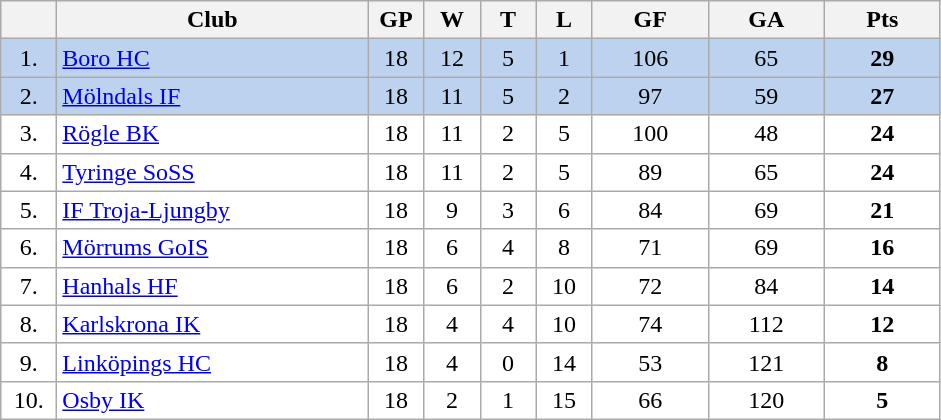<table class="wikitable">
<tr>
<th width="30"></th>
<th width="200">Club</th>
<th width="30">GP</th>
<th width="30">W</th>
<th width="30">T</th>
<th width="30">L</th>
<th width="70">GF</th>
<th width="70">GA</th>
<th width="70">Pts</th>
</tr>
<tr bgcolor="#BCD2EE" align="center">
<td>1.</td>
<td align="left"><a href='#'>Boro HC</a></td>
<td>18</td>
<td>12</td>
<td>5</td>
<td>1</td>
<td>106</td>
<td>65</td>
<td><strong>29</strong></td>
</tr>
<tr bgcolor="#BCD2EE" align="center">
<td>2.</td>
<td align="left"><a href='#'>Mölndals IF</a></td>
<td>18</td>
<td>11</td>
<td>5</td>
<td>2</td>
<td>97</td>
<td>59</td>
<td><strong>27</strong></td>
</tr>
<tr bgcolor="#FFFFFF" align="center">
<td>3.</td>
<td align="left"><a href='#'>Rögle BK</a></td>
<td>18</td>
<td>11</td>
<td>2</td>
<td>5</td>
<td>100</td>
<td>48</td>
<td><strong>24</strong></td>
</tr>
<tr bgcolor="#FFFFFF" align="center">
<td>4.</td>
<td align="left"><a href='#'>Tyringe SoSS</a></td>
<td>18</td>
<td>11</td>
<td>2</td>
<td>5</td>
<td>89</td>
<td>65</td>
<td><strong>24</strong></td>
</tr>
<tr bgcolor="#FFFFFF" align="center">
<td>5.</td>
<td align="left"><a href='#'>IF Troja-Ljungby</a></td>
<td>18</td>
<td>9</td>
<td>3</td>
<td>6</td>
<td>84</td>
<td>69</td>
<td><strong>21</strong></td>
</tr>
<tr bgcolor="#FFFFFF" align="center">
<td>6.</td>
<td align="left"><a href='#'>Mörrums GoIS</a></td>
<td>18</td>
<td>6</td>
<td>4</td>
<td>8</td>
<td>71</td>
<td>69</td>
<td><strong>16</strong></td>
</tr>
<tr bgcolor="#FFFFFF" align="center">
<td>7.</td>
<td align="left"><a href='#'>Hanhals HF</a></td>
<td>18</td>
<td>6</td>
<td>2</td>
<td>10</td>
<td>72</td>
<td>84</td>
<td><strong>14</strong></td>
</tr>
<tr bgcolor="#FFFFFF" align="center">
<td>8.</td>
<td align="left"><a href='#'>Karlskrona IK</a></td>
<td>18</td>
<td>4</td>
<td>4</td>
<td>10</td>
<td>74</td>
<td>112</td>
<td><strong>12</strong></td>
</tr>
<tr bgcolor="#FFFFFF" align="center">
<td>9.</td>
<td align="left"><a href='#'>Linköpings HC</a></td>
<td>18</td>
<td>4</td>
<td>0</td>
<td>14</td>
<td>53</td>
<td>121</td>
<td><strong>8</strong></td>
</tr>
<tr bgcolor="#FFFFFF" align="center">
<td>10.</td>
<td align="left"><a href='#'>Osby IK</a></td>
<td>18</td>
<td>2</td>
<td>1</td>
<td>15</td>
<td>66</td>
<td>120</td>
<td><strong>5</strong></td>
</tr>
</table>
